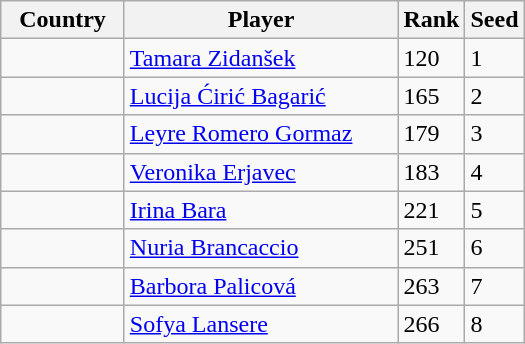<table class="wikitable">
<tr>
<th width="75">Country</th>
<th width="175">Player</th>
<th>Rank</th>
<th>Seed</th>
</tr>
<tr>
<td></td>
<td><a href='#'>Tamara Zidanšek</a></td>
<td>120</td>
<td>1</td>
</tr>
<tr>
<td></td>
<td><a href='#'>Lucija Ćirić Bagarić</a></td>
<td>165</td>
<td>2</td>
</tr>
<tr>
<td></td>
<td><a href='#'>Leyre Romero Gormaz</a></td>
<td>179</td>
<td>3</td>
</tr>
<tr>
<td></td>
<td><a href='#'>Veronika Erjavec</a></td>
<td>183</td>
<td>4</td>
</tr>
<tr>
<td></td>
<td><a href='#'>Irina Bara</a></td>
<td>221</td>
<td>5</td>
</tr>
<tr>
<td></td>
<td><a href='#'>Nuria Brancaccio</a></td>
<td>251</td>
<td>6</td>
</tr>
<tr>
<td></td>
<td><a href='#'>Barbora Palicová</a></td>
<td>263</td>
<td>7</td>
</tr>
<tr>
<td></td>
<td><a href='#'>Sofya Lansere</a></td>
<td>266</td>
<td>8</td>
</tr>
</table>
